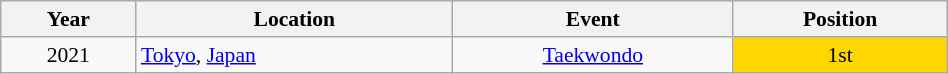<table class="wikitable" width="50%" style="font-size:90%; text-align:center;">
<tr>
<th>Year</th>
<th>Location</th>
<th>Event</th>
<th>Position</th>
</tr>
<tr>
<td>2021</td>
<td rowspan="1" align="left"> <a href='#'>Tokyo</a>, <a href='#'>Japan</a></td>
<td><a href='#'>Taekwondo</a></td>
<td bgcolor="gold">1st</td>
</tr>
</table>
